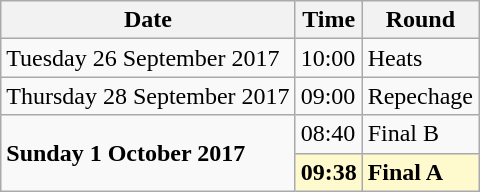<table class="wikitable">
<tr>
<th>Date</th>
<th>Time</th>
<th>Round</th>
</tr>
<tr>
<td>Tuesday 26 September 2017</td>
<td>10:00</td>
<td>Heats</td>
</tr>
<tr>
<td>Thursday 28 September 2017</td>
<td>09:00</td>
<td>Repechage</td>
</tr>
<tr>
<td rowspan=2><strong>Sunday 1 October 2017</strong></td>
<td>08:40</td>
<td>Final B</td>
</tr>
<tr>
<td style=background:lemonchiffon><strong>09:38</strong></td>
<td style=background:lemonchiffon><strong>Final A</strong></td>
</tr>
</table>
